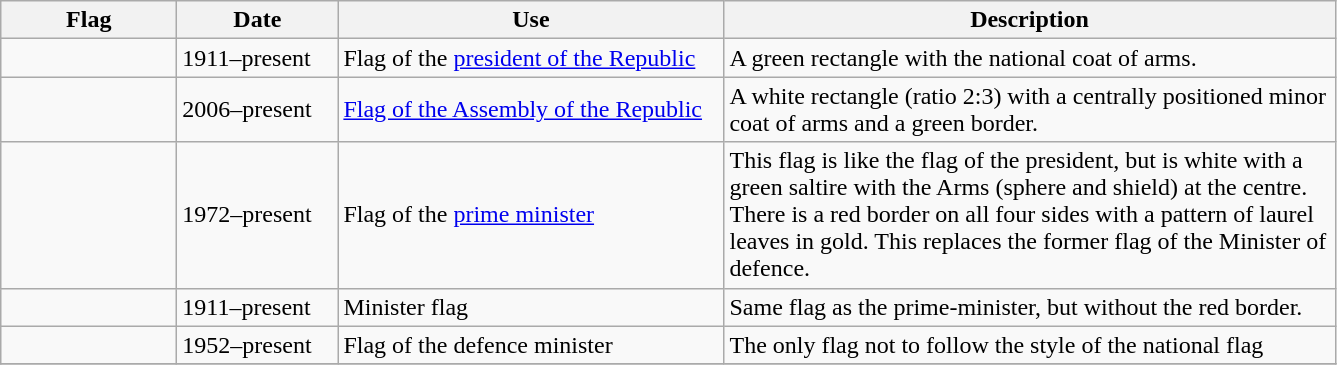<table class="wikitable">
<tr>
<th width="110">Flag</th>
<th width="100">Date</th>
<th width="250">Use</th>
<th width="400">Description</th>
</tr>
<tr>
<td></td>
<td>1911–present</td>
<td>Flag of the <a href='#'>president of the Republic</a></td>
<td>A green rectangle with the national coat of arms.</td>
</tr>
<tr>
<td></td>
<td>2006–present</td>
<td><a href='#'>Flag of the Assembly of the Republic</a></td>
<td>A white rectangle (ratio 2:3) with a centrally positioned minor coat of arms and a green border.</td>
</tr>
<tr>
<td></td>
<td>1972–present</td>
<td>Flag of the <a href='#'>prime minister</a></td>
<td>This flag is like the flag of the president, but is white with a green saltire with the Arms (sphere and shield) at the centre. There is a red border on all four sides with a pattern of laurel leaves in gold. This replaces the former flag of the Minister of defence.</td>
</tr>
<tr>
<td></td>
<td>1911–present</td>
<td>Minister flag</td>
<td>Same flag as the prime-minister, but without the red border.</td>
</tr>
<tr>
<td></td>
<td>1952–present</td>
<td>Flag of the defence minister</td>
<td>The only flag not to follow the style of the national flag</td>
</tr>
<tr>
</tr>
</table>
